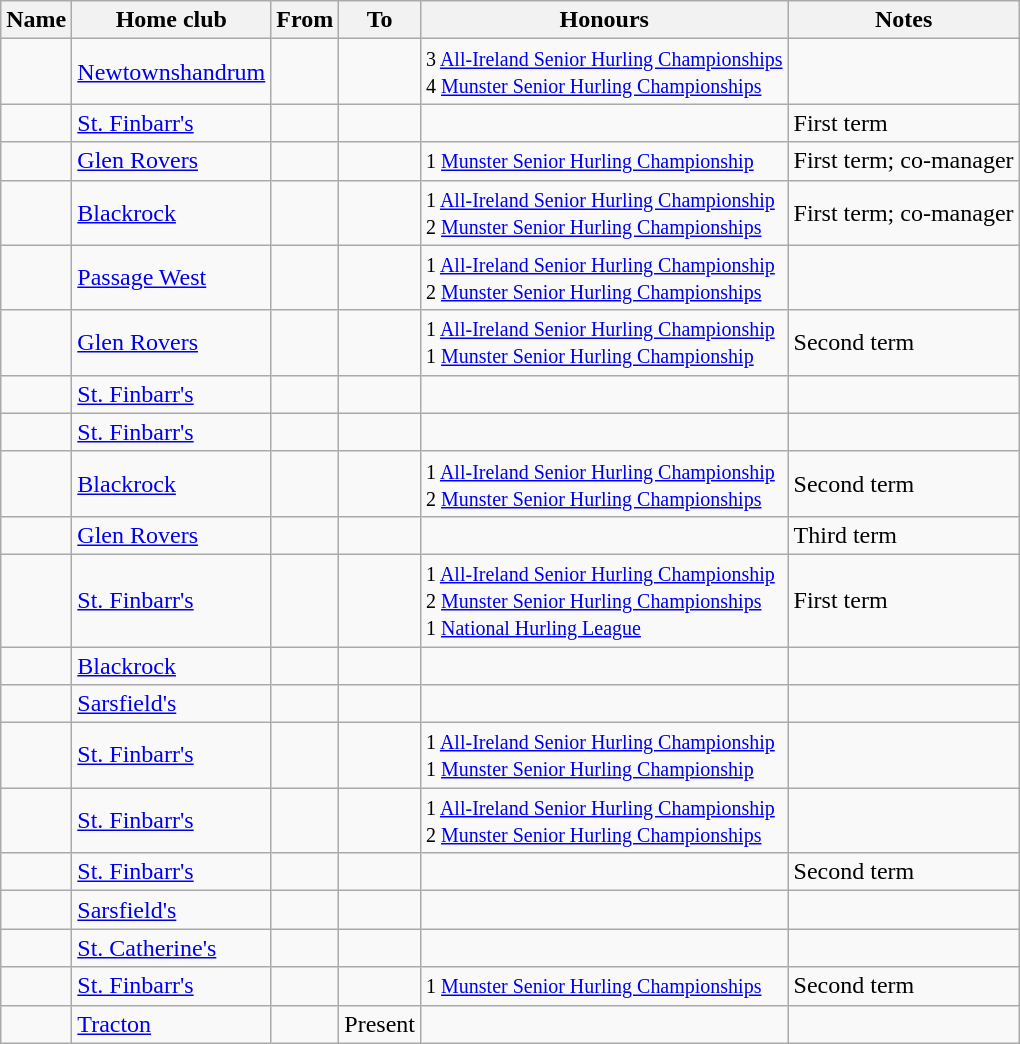<table class="wikitable sortable">
<tr>
<th>Name</th>
<th>Home club</th>
<th>From</th>
<th class="unsortable">To</th>
<th class="unsortable">Honours</th>
<th class="unsortable">Notes</th>
</tr>
<tr>
<td align=left></td>
<td align=left><a href='#'>Newtownshandrum</a></td>
<td align=left></td>
<td align=left></td>
<td align=left><small>3 <a href='#'>All-Ireland Senior Hurling Championships</a><br>4 <a href='#'>Munster Senior Hurling Championships</a></small></td>
<td></td>
</tr>
<tr>
<td align=left></td>
<td align=left><a href='#'>St. Finbarr's</a></td>
<td align=left></td>
<td align=left></td>
<td align=left></td>
<td>First term</td>
</tr>
<tr>
<td align=left></td>
<td align=left><a href='#'>Glen Rovers</a></td>
<td align=left></td>
<td align=left></td>
<td align=left><small>1 <a href='#'>Munster Senior Hurling Championship</a></small></td>
<td>First term; co-manager</td>
</tr>
<tr>
<td align=left></td>
<td align=left><a href='#'>Blackrock</a></td>
<td align=left></td>
<td align=left></td>
<td align=left><small>1 <a href='#'>All-Ireland Senior Hurling Championship</a><br>2 <a href='#'>Munster Senior Hurling Championships</a></small></td>
<td>First term; co-manager</td>
</tr>
<tr>
<td align=left></td>
<td align=left><a href='#'>Passage West</a></td>
<td align=left></td>
<td align=left></td>
<td align=left><small>1 <a href='#'>All-Ireland Senior Hurling Championship</a><br>2 <a href='#'>Munster Senior Hurling Championships</a></small></td>
<td></td>
</tr>
<tr>
<td align=left></td>
<td align=left><a href='#'>Glen Rovers</a></td>
<td align=left></td>
<td align=left></td>
<td align=left><small>1 <a href='#'>All-Ireland Senior Hurling Championship</a><br>1 <a href='#'>Munster Senior Hurling Championship</a></small></td>
<td>Second term</td>
</tr>
<tr>
<td align=left></td>
<td align=left><a href='#'>St. Finbarr's</a></td>
<td align=left></td>
<td align=left></td>
<td align=left></td>
<td></td>
</tr>
<tr>
<td align=left></td>
<td align=left><a href='#'>St. Finbarr's</a></td>
<td align=left></td>
<td align=left></td>
<td align=left></td>
<td></td>
</tr>
<tr>
<td align=left></td>
<td align=left><a href='#'>Blackrock</a></td>
<td align=left></td>
<td align=left></td>
<td align=left><small>1 <a href='#'>All-Ireland Senior Hurling Championship</a><br>2 <a href='#'>Munster Senior Hurling Championships</a></small></td>
<td>Second term</td>
</tr>
<tr>
<td align=left></td>
<td align=left><a href='#'>Glen Rovers</a></td>
<td align=left></td>
<td align=left></td>
<td align=left></td>
<td>Third term</td>
</tr>
<tr>
<td align=left></td>
<td align=left><a href='#'>St. Finbarr's</a></td>
<td align=left></td>
<td align=left></td>
<td align=left><small>1 <a href='#'>All-Ireland Senior Hurling Championship</a><br>2 <a href='#'>Munster Senior Hurling Championships</a><br>1 <a href='#'>National Hurling League</a></small></td>
<td>First term</td>
</tr>
<tr>
<td align=left></td>
<td align=left><a href='#'>Blackrock</a></td>
<td align=left></td>
<td align=left></td>
<td align=left></td>
<td></td>
</tr>
<tr>
<td align=left></td>
<td align=left><a href='#'>Sarsfield's</a></td>
<td align=left></td>
<td align=left></td>
<td align=left></td>
<td></td>
</tr>
<tr>
<td align=left></td>
<td align=left><a href='#'>St. Finbarr's</a></td>
<td align=left></td>
<td align=left></td>
<td align=left><small>1 <a href='#'>All-Ireland Senior Hurling Championship</a><br>1 <a href='#'>Munster Senior Hurling Championship</a></small></td>
<td></td>
</tr>
<tr>
<td align=left></td>
<td align=left><a href='#'>St. Finbarr's</a></td>
<td align=left></td>
<td align=left></td>
<td align=left><small>1 <a href='#'>All-Ireland Senior Hurling Championship</a><br>2 <a href='#'>Munster Senior Hurling Championships</a></small></td>
<td></td>
</tr>
<tr>
<td align=left></td>
<td align=left><a href='#'>St. Finbarr's</a></td>
<td align=left></td>
<td align=left></td>
<td align=left></td>
<td>Second term</td>
</tr>
<tr>
<td align=left></td>
<td align=left><a href='#'>Sarsfield's</a></td>
<td align=left></td>
<td align=left></td>
<td align=left></td>
<td></td>
</tr>
<tr>
<td align=left></td>
<td align=left><a href='#'>St. Catherine's</a></td>
<td align=left></td>
<td align=left></td>
<td align=left></td>
<td></td>
</tr>
<tr>
<td align=left></td>
<td align=left><a href='#'>St. Finbarr's</a></td>
<td align=left></td>
<td align=left></td>
<td align=left><small>1 <a href='#'>Munster Senior Hurling Championships</a></small></td>
<td>Second term</td>
</tr>
<tr>
<td align=left></td>
<td align=left><a href='#'>Tracton</a></td>
<td align=left></td>
<td align=left>Present</td>
<td align=left></td>
<td></td>
</tr>
</table>
